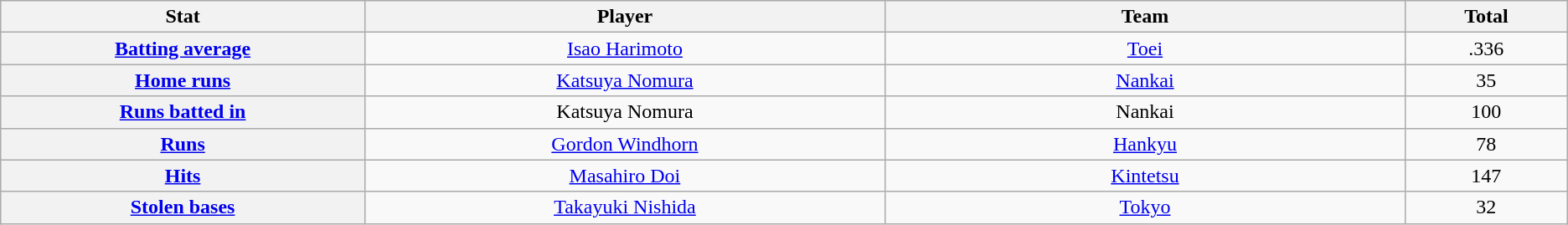<table class="wikitable" style="text-align:center;">
<tr>
<th scope="col" width="7%">Stat</th>
<th scope="col" width="10%">Player</th>
<th scope="col" width="10%">Team</th>
<th scope="col" width="3%">Total</th>
</tr>
<tr>
<th scope="row" style="text-align:center;"><a href='#'>Batting average</a></th>
<td><a href='#'>Isao Harimoto</a></td>
<td><a href='#'>Toei</a></td>
<td>.336</td>
</tr>
<tr>
<th scope="row" style="text-align:center;"><a href='#'>Home runs</a></th>
<td><a href='#'>Katsuya Nomura</a></td>
<td><a href='#'>Nankai</a></td>
<td>35</td>
</tr>
<tr>
<th scope="row" style="text-align:center;"><a href='#'>Runs batted in</a></th>
<td>Katsuya Nomura</td>
<td>Nankai</td>
<td>100</td>
</tr>
<tr>
<th scope="row" style="text-align:center;"><a href='#'>Runs</a></th>
<td><a href='#'>Gordon Windhorn</a></td>
<td><a href='#'>Hankyu</a></td>
<td>78</td>
</tr>
<tr>
<th scope="row" style="text-align:center;"><a href='#'>Hits</a></th>
<td><a href='#'>Masahiro Doi</a></td>
<td><a href='#'>Kintetsu</a></td>
<td>147</td>
</tr>
<tr>
<th scope="row" style="text-align:center;"><a href='#'>Stolen bases</a></th>
<td><a href='#'>Takayuki Nishida</a></td>
<td><a href='#'>Tokyo</a></td>
<td>32</td>
</tr>
</table>
